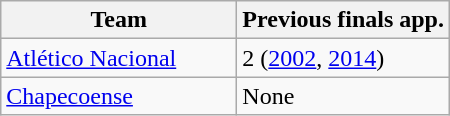<table class="wikitable">
<tr>
<th width=150px>Team</th>
<th>Previous finals app.</th>
</tr>
<tr>
<td> <a href='#'>Atlético Nacional</a></td>
<td>2 (<a href='#'>2002</a>, <a href='#'>2014</a>)</td>
</tr>
<tr>
<td> <a href='#'>Chapecoense</a></td>
<td>None</td>
</tr>
</table>
